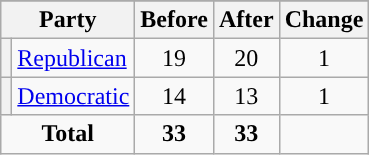<table class="wikitable" style="text-align:center;">
<tr>
</tr>
<tr>
<th colspan=2>Party</th>
<th>Before</th>
<th>After</th>
<th>Change</th>
</tr>
<tr>
<th style="background-color:"></th>
<td style="text-align:left;"><a href='#'>Republican</a></td>
<td>19</td>
<td>20</td>
<td> 1</td>
</tr>
<tr>
<th style="background-color:"></th>
<td style="text-align:left;"><a href='#'>Democratic</a></td>
<td>14</td>
<td>13</td>
<td> 1</td>
</tr>
<tr>
<td colspan=2><strong>Total</strong></td>
<td><strong>33</strong></td>
<td><strong>33</strong></td>
<td></td>
</tr>
</table>
